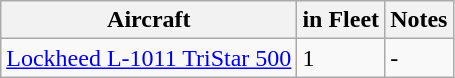<table class="wikitable">
<tr>
<th>Aircraft</th>
<th>in Fleet</th>
<th>Notes</th>
</tr>
<tr>
<td><a href='#'>Lockheed L-1011 TriStar 500</a></td>
<td>1</td>
<td>-</td>
</tr>
</table>
